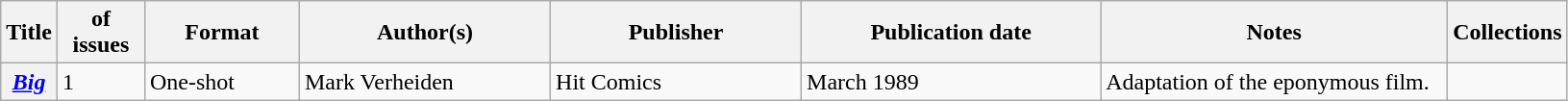<table class="wikitable">
<tr>
<th>Title</th>
<th style="width:40pt"> of issues</th>
<th style="width:75pt">Format</th>
<th style="width:125pt">Author(s)</th>
<th style="width:125pt">Publisher</th>
<th style="width:150pt">Publication date</th>
<th style="width:175pt">Notes</th>
<th>Collections</th>
</tr>
<tr>
<th><em><a href='#'>Big</a></em></th>
<td>1</td>
<td>One-shot</td>
<td>Mark Verheiden</td>
<td>Hit Comics</td>
<td>March 1989</td>
<td>Adaptation of the eponymous film.</td>
<td></td>
</tr>
</table>
